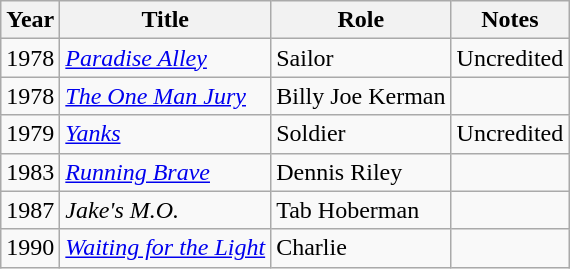<table class="wikitable sortable">
<tr>
<th>Year</th>
<th>Title</th>
<th>Role</th>
<th>Notes</th>
</tr>
<tr>
<td>1978</td>
<td><em><a href='#'>Paradise Alley</a></em></td>
<td>Sailor</td>
<td>Uncredited</td>
</tr>
<tr>
<td>1978</td>
<td><em><a href='#'>The One Man Jury</a></em></td>
<td>Billy Joe Kerman</td>
<td></td>
</tr>
<tr>
<td>1979</td>
<td><em><a href='#'>Yanks</a></em></td>
<td>Soldier</td>
<td>Uncredited</td>
</tr>
<tr>
<td>1983</td>
<td><em><a href='#'>Running Brave</a></em></td>
<td>Dennis Riley</td>
<td></td>
</tr>
<tr>
<td>1987</td>
<td><em>Jake's M.O.</em></td>
<td>Tab Hoberman</td>
<td></td>
</tr>
<tr>
<td>1990</td>
<td><em><a href='#'>Waiting for the Light</a></em></td>
<td>Charlie</td>
<td></td>
</tr>
</table>
